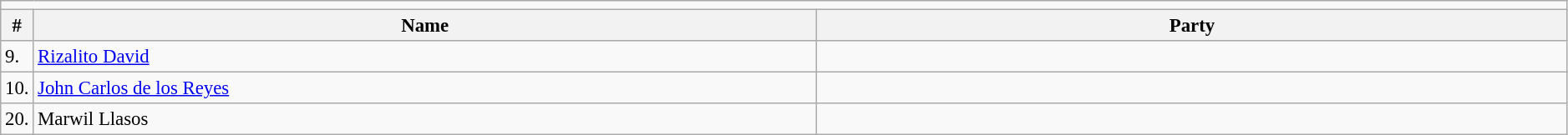<table class=wikitable style="font-size:95%" width=99%>
<tr>
<td colspan=4 bgcolor=></td>
</tr>
<tr>
<th width=2%>#</th>
<th width=50%>Name</th>
<th colspan=2>Party</th>
</tr>
<tr>
<td>9.</td>
<td><a href='#'>Rizalito David</a></td>
<td></td>
</tr>
<tr>
<td>10.</td>
<td><a href='#'>John Carlos de los Reyes</a></td>
<td></td>
</tr>
<tr>
<td>20.</td>
<td>Marwil Llasos</td>
<td></td>
</tr>
</table>
